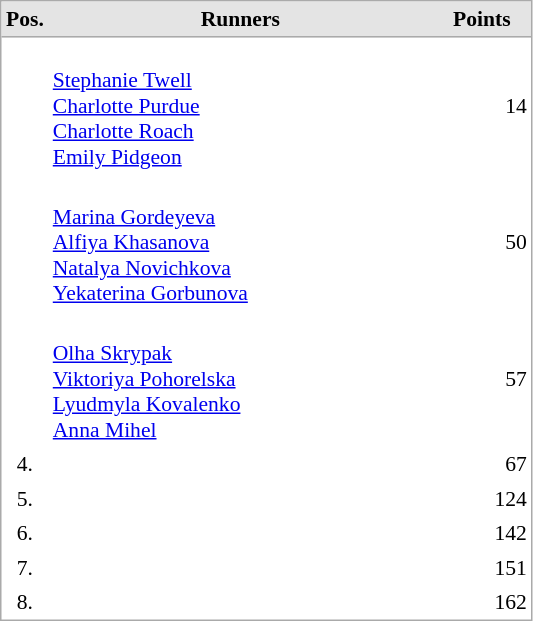<table cellspacing="0" cellpadding="3" style="border:1px solid #AAAAAA;font-size:90%">
<tr bgcolor="#E4E4E4">
<th style="border-bottom:1px solid #AAAAAA" width=10>Pos.</th>
<th style="border-bottom:1px solid #AAAAAA" width=250>Runners</th>
<th style="border-bottom:1px solid #AAAAAA" width=60>Points</th>
</tr>
<tr align="center">
<td align="center" valign="top"></td>
<td align="left"><br> <a href='#'>Stephanie Twell</a><br> <a href='#'>Charlotte Purdue</a><br> <a href='#'>Charlotte Roach</a><br> <a href='#'>Emily Pidgeon</a></td>
<td align="right">14</td>
</tr>
<tr align="center">
<td align="center" valign="top"></td>
<td align="left"><br> <a href='#'>Marina Gordeyeva</a><br> <a href='#'>Alfiya Khasanova</a><br> <a href='#'>Natalya Novichkova</a><br> <a href='#'>Yekaterina Gorbunova</a></td>
<td align="right">50</td>
</tr>
<tr align="center">
<td align="center" valign="top"></td>
<td align="left"><br> <a href='#'>Olha Skrypak</a><br> <a href='#'>Viktoriya Pohorelska</a><br> <a href='#'>Lyudmyla Kovalenko</a><br> <a href='#'>Anna Mihel</a></td>
<td align="right">57</td>
</tr>
<tr align="center">
<td align="center" valign="top">4.</td>
<td align="left"></td>
<td align="right">67</td>
</tr>
<tr align="center">
<td align="center" valign="top">5.</td>
<td align="left"></td>
<td align="right">124</td>
</tr>
<tr align="center">
<td align="center" valign="top">6.</td>
<td align="left"></td>
<td align="right">142</td>
</tr>
<tr align="center">
<td align="center" valign="top">7.</td>
<td align="left"></td>
<td align="right">151</td>
</tr>
<tr align="center">
<td align="center" valign="top">8.</td>
<td align="left"></td>
<td align="right">162</td>
</tr>
</table>
